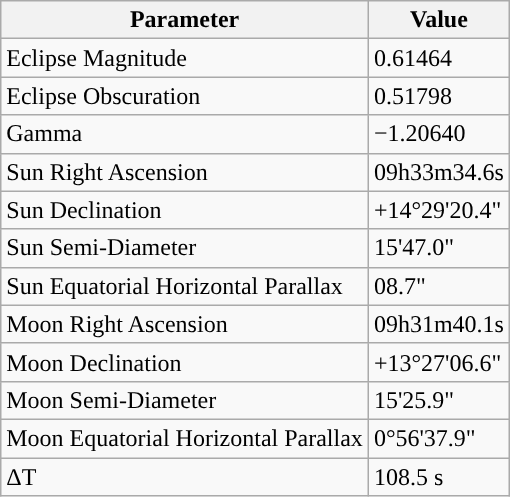<table class="wikitable">
<tr>
<th>Parameter</th>
<th>Value</th>
</tr>
<tr>
<td>Eclipse Magnitude</td>
<td>0.61464</td>
</tr>
<tr>
<td>Eclipse Obscuration</td>
<td>0.51798</td>
</tr>
<tr>
<td>Gamma</td>
<td>−1.20640</td>
</tr>
<tr>
<td>Sun Right Ascension</td>
<td>09h33m34.6s</td>
</tr>
<tr>
<td>Sun Declination</td>
<td>+14°29'20.4"</td>
</tr>
<tr>
<td>Sun Semi-Diameter</td>
<td>15'47.0"</td>
</tr>
<tr>
<td>Sun Equatorial Horizontal Parallax</td>
<td>08.7"</td>
</tr>
<tr>
<td>Moon Right Ascension</td>
<td>09h31m40.1s</td>
</tr>
<tr>
<td>Moon Declination</td>
<td>+13°27'06.6"</td>
</tr>
<tr>
<td>Moon Semi-Diameter</td>
<td>15'25.9"</td>
</tr>
<tr>
<td>Moon Equatorial Horizontal Parallax</td>
<td>0°56'37.9"</td>
</tr>
<tr>
<td>ΔT</td>
<td>108.5 s</td>
</tr>
</table>
